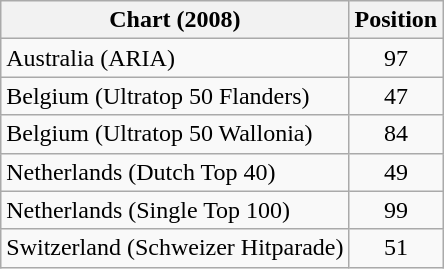<table class="wikitable sortable">
<tr>
<th>Chart (2008)</th>
<th>Position</th>
</tr>
<tr>
<td>Australia (ARIA)</td>
<td style="text-align:center">97</td>
</tr>
<tr>
<td>Belgium (Ultratop 50 Flanders)</td>
<td style="text-align:center">47</td>
</tr>
<tr>
<td>Belgium (Ultratop 50 Wallonia)</td>
<td style="text-align:center">84</td>
</tr>
<tr>
<td>Netherlands (Dutch Top 40)</td>
<td style="text-align:center">49</td>
</tr>
<tr>
<td>Netherlands (Single Top 100)</td>
<td style="text-align:center">99</td>
</tr>
<tr>
<td>Switzerland (Schweizer Hitparade)</td>
<td style="text-align:center">51</td>
</tr>
</table>
